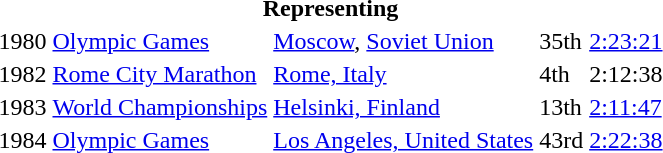<table>
<tr>
<th colspan="5">Representing </th>
</tr>
<tr>
<td>1980</td>
<td><a href='#'>Olympic Games</a></td>
<td><a href='#'>Moscow</a>, <a href='#'>Soviet Union</a></td>
<td>35th</td>
<td><a href='#'>2:23:21</a></td>
</tr>
<tr>
<td>1982</td>
<td><a href='#'>Rome City Marathon</a></td>
<td><a href='#'>Rome, Italy</a></td>
<td>4th</td>
<td>2:12:38 </td>
</tr>
<tr>
<td>1983</td>
<td><a href='#'>World Championships</a></td>
<td><a href='#'>Helsinki, Finland</a></td>
<td>13th</td>
<td><a href='#'>2:11:47</a></td>
</tr>
<tr>
<td>1984</td>
<td><a href='#'>Olympic Games</a></td>
<td><a href='#'>Los Angeles, United States</a></td>
<td>43rd</td>
<td><a href='#'>2:22:38</a></td>
</tr>
</table>
